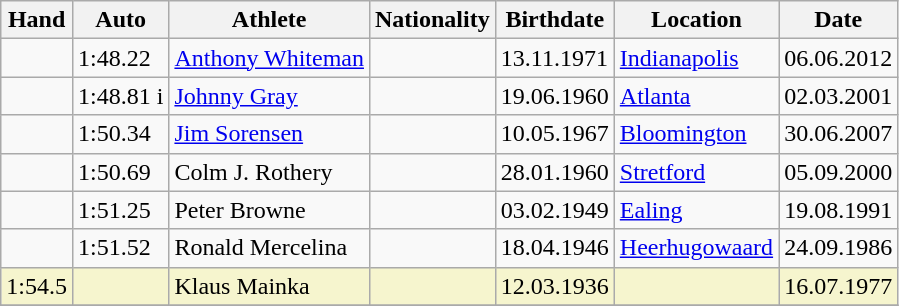<table class="wikitable">
<tr>
<th>Hand</th>
<th>Auto</th>
<th>Athlete</th>
<th>Nationality</th>
<th>Birthdate</th>
<th>Location</th>
<th>Date</th>
</tr>
<tr>
<td></td>
<td>1:48.22</td>
<td><a href='#'>Anthony Whiteman</a></td>
<td></td>
<td>13.11.1971</td>
<td><a href='#'>Indianapolis</a></td>
<td>06.06.2012</td>
</tr>
<tr>
<td></td>
<td>1:48.81 i</td>
<td><a href='#'>Johnny Gray</a></td>
<td></td>
<td>19.06.1960</td>
<td><a href='#'>Atlanta</a></td>
<td>02.03.2001</td>
</tr>
<tr>
<td></td>
<td>1:50.34</td>
<td><a href='#'>Jim Sorensen</a></td>
<td></td>
<td>10.05.1967</td>
<td><a href='#'>Bloomington</a></td>
<td>30.06.2007</td>
</tr>
<tr>
<td></td>
<td>1:50.69</td>
<td>Colm J. Rothery</td>
<td></td>
<td>28.01.1960</td>
<td><a href='#'>Stretford</a></td>
<td>05.09.2000</td>
</tr>
<tr>
<td></td>
<td>1:51.25</td>
<td>Peter Browne</td>
<td></td>
<td>03.02.1949</td>
<td><a href='#'>Ealing</a></td>
<td>19.08.1991</td>
</tr>
<tr>
<td></td>
<td>1:51.52</td>
<td>Ronald Mercelina</td>
<td></td>
<td>18.04.1946</td>
<td><a href='#'>Heerhugowaard</a></td>
<td>24.09.1986</td>
</tr>
<tr bgcolor=#f6F5CE>
<td>1:54.5</td>
<td></td>
<td>Klaus Mainka</td>
<td></td>
<td>12.03.1936</td>
<td></td>
<td>16.07.1977</td>
</tr>
<tr>
</tr>
</table>
